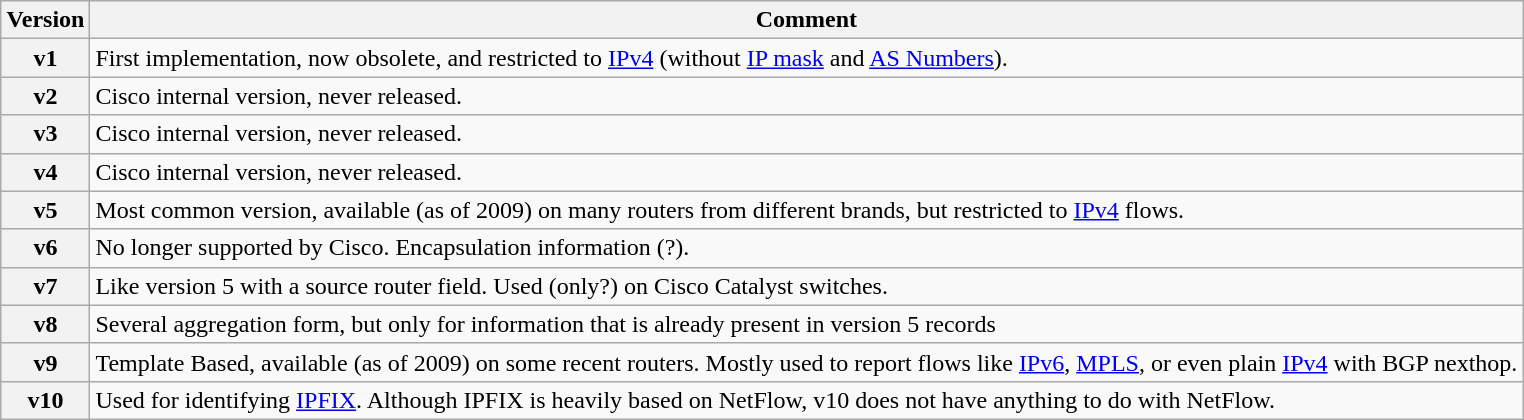<table class="wikitable" style="margin: 0 auto; text-align: left">
<tr>
<th>Version</th>
<th>Comment</th>
</tr>
<tr>
<th>v1</th>
<td>First implementation, now obsolete, and restricted to <a href='#'>IPv4</a> (without <a href='#'>IP mask</a> and <a href='#'>AS Numbers</a>).</td>
</tr>
<tr>
<th>v2</th>
<td>Cisco internal version, never released.</td>
</tr>
<tr>
<th>v3</th>
<td>Cisco internal version, never released.</td>
</tr>
<tr>
<th>v4</th>
<td>Cisco internal version, never released.</td>
</tr>
<tr>
<th>v5</th>
<td>Most common version, available (as of 2009) on many routers from different brands, but restricted to <a href='#'>IPv4</a> flows.</td>
</tr>
<tr>
<th>v6</th>
<td>No longer supported by Cisco. Encapsulation information (?).</td>
</tr>
<tr>
<th>v7</th>
<td>Like version 5 with a source router field. Used (only?) on Cisco Catalyst switches.</td>
</tr>
<tr>
<th>v8</th>
<td>Several aggregation form, but only for information that is already present in version 5 records</td>
</tr>
<tr>
<th>v9</th>
<td>Template Based, available (as of 2009) on some recent routers. Mostly used to report flows like <a href='#'>IPv6</a>, <a href='#'>MPLS</a>, or even plain <a href='#'>IPv4</a> with BGP nexthop.</td>
</tr>
<tr>
<th>v10</th>
<td>Used for identifying <a href='#'>IPFIX</a>. Although IPFIX is heavily based on NetFlow, v10 does not have anything to do with NetFlow.</td>
</tr>
</table>
